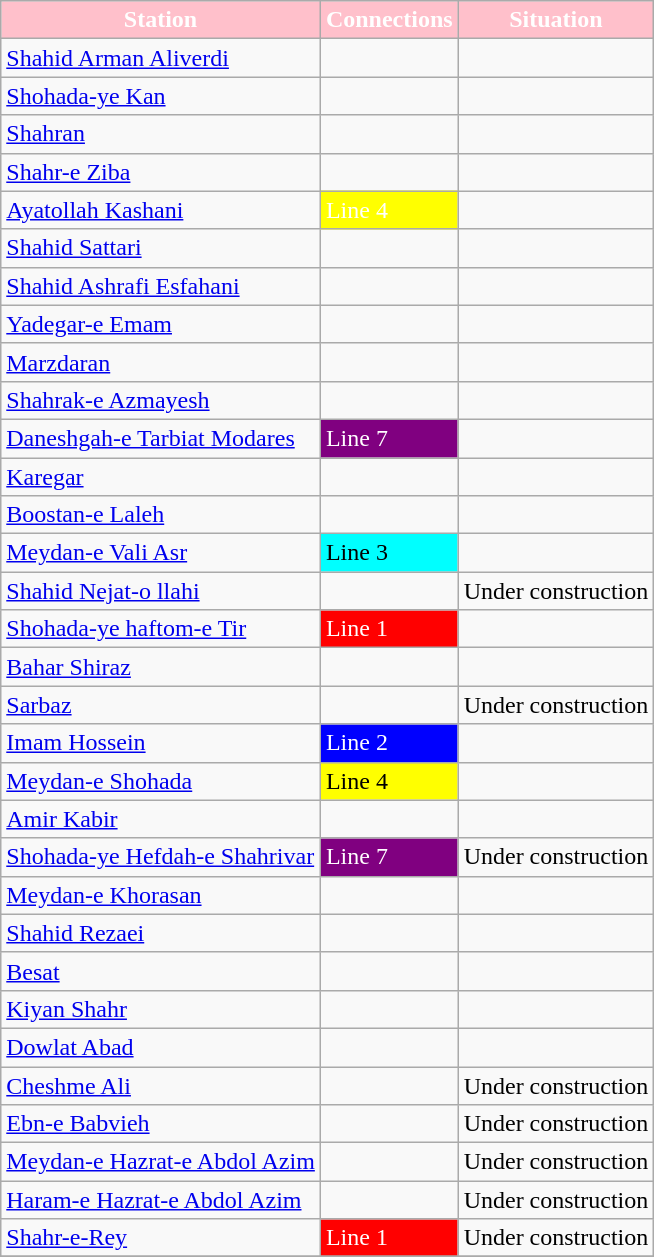<table class="wikitable">
<tr>
<th style="background: pink; color: white;">Station</th>
<th style="background: pink; color: white;">Connections</th>
<th style="background: pink; color: white;">Situation</th>
</tr>
<tr !>
<td><a href='#'>Shahid Arman Aliverdi</a></td>
<td></td>
<td></td>
</tr>
<tr>
<td><a href='#'>Shohada-ye Kan</a></td>
<td></td>
<td></td>
</tr>
<tr>
<td><a href='#'>Shahran</a></td>
<td></td>
<td></td>
</tr>
<tr>
<td><a href='#'> Shahr-e Ziba</a></td>
<td></td>
<td></td>
</tr>
<tr>
<td><a href='#'>Ayatollah Kashani</a></td>
<td style="background: yellow; color: white;">Line 4</td>
<td></td>
</tr>
<tr>
<td><a href='#'>Shahid Sattari</a></td>
<td></td>
<td></td>
</tr>
<tr>
<td><a href='#'>Shahid Ashrafi Esfahani</a></td>
<td></td>
<td></td>
</tr>
<tr>
<td><a href='#'>Yadegar-e Emam</a></td>
<td></td>
<td></td>
</tr>
<tr>
<td><a href='#'>Marzdaran</a></td>
<td></td>
<td></td>
</tr>
<tr>
<td><a href='#'>Shahrak-e Azmayesh</a></td>
<td></td>
<td></td>
</tr>
<tr>
<td><a href='#'>Daneshgah-e Tarbiat Modares</a></td>
<td style="background: purple; color: white;">Line 7</td>
<td></td>
</tr>
<tr>
<td><a href='#'>Karegar</a></td>
<td></td>
<td></td>
</tr>
<tr>
<td><a href='#'>Boostan-e Laleh</a></td>
<td></td>
<td></td>
</tr>
<tr>
<td><a href='#'>Meydan-e Vali Asr</a></td>
<td style="background: aqua;">Line 3</td>
<td></td>
</tr>
<tr>
<td><a href='#'>Shahid Nejat-o llahi</a></td>
<td></td>
<td>Under construction</td>
</tr>
<tr>
<td><a href='#'>Shohada-ye haftom-e Tir</a></td>
<td style="background: red; color: white;">Line 1</td>
<td></td>
</tr>
<tr>
<td><a href='#'>Bahar Shiraz</a></td>
<td></td>
<td></td>
</tr>
<tr>
<td><a href='#'>Sarbaz</a></td>
<td></td>
<td>Under construction</td>
</tr>
<tr>
<td><a href='#'>Imam Hossein</a></td>
<td style="background: blue; color: white;">Line 2</td>
<td></td>
</tr>
<tr>
<td><a href='#'>Meydan-e Shohada</a></td>
<td style="background: yellow; color: black;">Line 4</td>
<td></td>
</tr>
<tr>
<td><a href='#'>Amir Kabir</a></td>
<td></td>
<td></td>
</tr>
<tr>
<td><a href='#'>Shohada-ye Hefdah-e Shahrivar</a></td>
<td style="background: purple; color: white;">Line 7</td>
<td>Under construction</td>
</tr>
<tr>
<td><a href='#'>Meydan-e Khorasan</a></td>
<td></td>
<td></td>
</tr>
<tr>
<td><a href='#'>Shahid Rezaei</a></td>
<td></td>
<td></td>
</tr>
<tr>
<td><a href='#'>Besat</a></td>
<td></td>
<td></td>
</tr>
<tr>
<td><a href='#'>Kiyan Shahr</a></td>
<td></td>
<td></td>
</tr>
<tr>
<td><a href='#'>Dowlat Abad</a></td>
<td></td>
<td></td>
</tr>
<tr>
<td><a href='#'>Cheshme Ali</a></td>
<td></td>
<td>Under construction</td>
</tr>
<tr>
<td><a href='#'>Ebn-e Babvieh</a></td>
<td></td>
<td>Under construction</td>
</tr>
<tr>
<td><a href='#'>Meydan-e Hazrat-e Abdol Azim</a></td>
<td></td>
<td>Under construction</td>
</tr>
<tr>
<td><a href='#'>Haram-e Hazrat-e Abdol Azim</a></td>
<td></td>
<td>Under construction</td>
</tr>
<tr>
<td><a href='#'>Shahr-e-Rey</a></td>
<td style="background: red; color: white;">Line 1</td>
<td>Under construction</td>
</tr>
<tr>
</tr>
</table>
